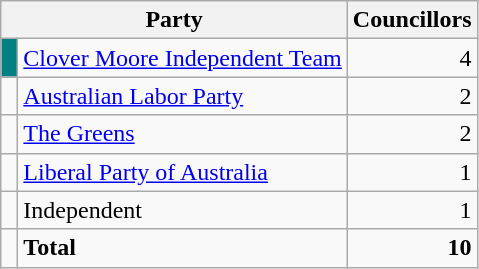<table class="wikitable">
<tr>
<th colspan="2">Party</th>
<th>Councillors</th>
</tr>
<tr>
<td bgcolor="#008080"></td>
<td><a href='#'>Clover Moore Independent Team</a></td>
<td align=right>4</td>
</tr>
<tr>
<td> </td>
<td><a href='#'>Australian Labor Party</a></td>
<td align=right>2</td>
</tr>
<tr>
<td> </td>
<td><a href='#'>The Greens</a></td>
<td align=right>2</td>
</tr>
<tr>
<td> </td>
<td><a href='#'>Liberal Party of Australia</a></td>
<td align=right>1</td>
</tr>
<tr>
<td> </td>
<td>Independent</td>
<td align=right>1</td>
</tr>
<tr>
<td></td>
<td><strong>Total</strong></td>
<td align=right><strong>10</strong></td>
</tr>
</table>
